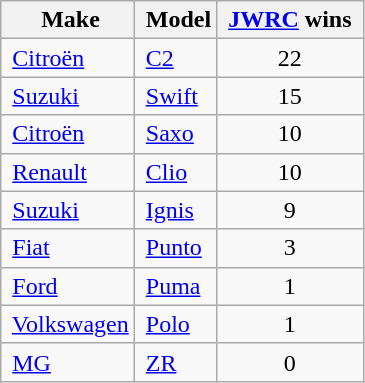<table class="wikitable">
<tr>
<th> Make</th>
<th> Model</th>
<th> <a href='#'>JWRC</a> wins </th>
</tr>
<tr>
<td> <a href='#'>Citroën</a></td>
<td> <a href='#'>C2</a></td>
<td style="text-align:center">22</td>
</tr>
<tr>
<td> <a href='#'>Suzuki</a></td>
<td> <a href='#'>Swift</a></td>
<td style="text-align:center">15</td>
</tr>
<tr>
<td> <a href='#'>Citroën</a></td>
<td> <a href='#'>Saxo</a></td>
<td style="text-align:center">10</td>
</tr>
<tr>
<td> <a href='#'>Renault</a> </td>
<td> <a href='#'>Clio</a></td>
<td style="text-align:center">10</td>
</tr>
<tr>
<td> <a href='#'>Suzuki</a></td>
<td> <a href='#'>Ignis</a></td>
<td style="text-align:center">9</td>
</tr>
<tr>
<td> <a href='#'>Fiat</a></td>
<td> <a href='#'>Punto</a></td>
<td style="text-align:center">3</td>
</tr>
<tr>
<td> <a href='#'>Ford</a></td>
<td> <a href='#'>Puma</a></td>
<td style="text-align:center">1</td>
</tr>
<tr>
<td> <a href='#'>Volkswagen</a></td>
<td> <a href='#'>Polo</a></td>
<td style="text-align:center">1</td>
</tr>
<tr>
<td> <a href='#'>MG</a></td>
<td> <a href='#'>ZR</a></td>
<td style="text-align:center">0</td>
</tr>
</table>
